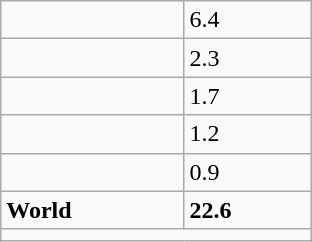<table class="wikitable floatright" style="width:13em; text-align:left;">
<tr>
<td></td>
<td>6.4</td>
</tr>
<tr>
<td></td>
<td>2.3</td>
</tr>
<tr>
<td></td>
<td>1.7</td>
</tr>
<tr>
<td></td>
<td>1.2</td>
</tr>
<tr>
<td></td>
<td>0.9</td>
</tr>
<tr>
<td><strong>World</strong></td>
<td><strong>22.6</strong></td>
</tr>
<tr>
<td colspan=2></td>
</tr>
</table>
